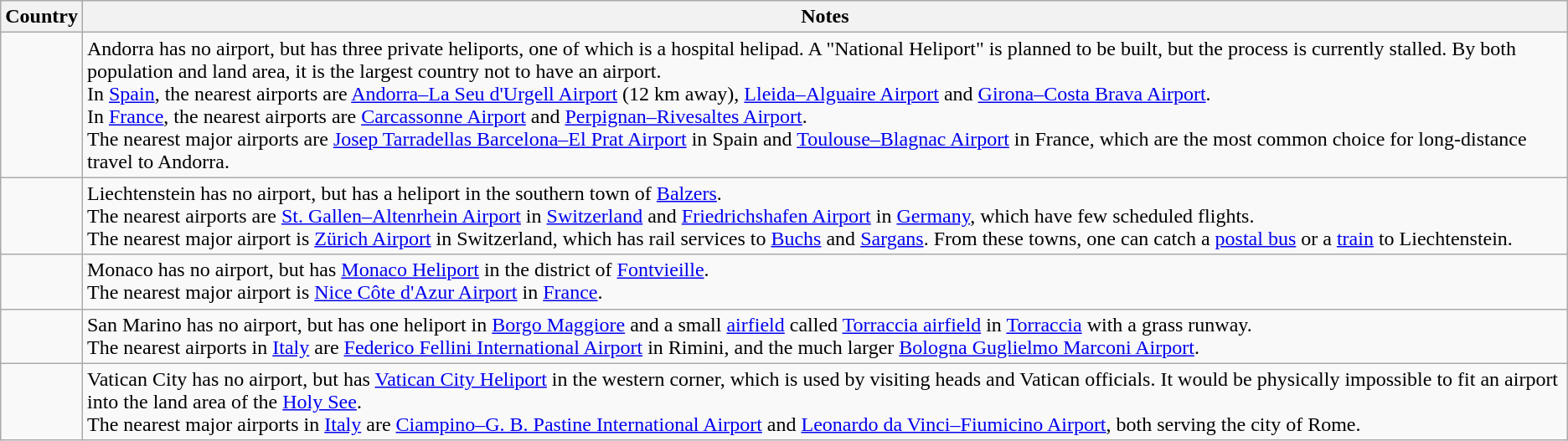<table class="wikitable">
<tr>
<th>Country</th>
<th>Notes</th>
</tr>
<tr>
<td></td>
<td>Andorra has no airport, but has three private heliports, one of which is a hospital helipad. A "National Heliport" is planned to be built, but the process is currently stalled. By both population and land area, it is the largest country not to have an airport.<br>In <a href='#'>Spain</a>, the nearest airports are <a href='#'>Andorra–La Seu d'Urgell Airport</a> (12 km away), <a href='#'>Lleida–Alguaire Airport</a> and <a href='#'>Girona–Costa Brava Airport</a>.<br>In <a href='#'>France</a>, the nearest airports are <a href='#'>Carcassonne Airport</a> and <a href='#'>Perpignan–Rivesaltes Airport</a>.<br>The nearest major airports are <a href='#'>Josep Tarradellas Barcelona–El Prat Airport</a> in Spain and <a href='#'>Toulouse–Blagnac Airport</a> in France, which are the most common choice for long-distance travel to Andorra.</td>
</tr>
<tr>
<td></td>
<td>Liechtenstein has no airport, but has a heliport in the southern town of <a href='#'>Balzers</a>.<br>The nearest airports are <a href='#'>St. Gallen–Altenrhein Airport</a> in <a href='#'>Switzerland</a> and <a href='#'>Friedrichshafen Airport</a> in <a href='#'>Germany</a>, which have few scheduled flights.<br>The nearest major airport is <a href='#'>Zürich Airport</a> in Switzerland, which has rail services to <a href='#'>Buchs</a> and <a href='#'>Sargans</a>. From these towns, one can catch a <a href='#'>postal bus</a> or a <a href='#'>train</a> to Liechtenstein.</td>
</tr>
<tr>
<td></td>
<td>Monaco has no airport, but has <a href='#'>Monaco Heliport</a> in the district of <a href='#'>Fontvieille</a>.<br>The nearest major airport is <a href='#'>Nice Côte d'Azur Airport</a> in <a href='#'>France</a>.</td>
</tr>
<tr>
<td></td>
<td>San Marino has no airport, but has one heliport in <a href='#'>Borgo Maggiore</a> and a small <a href='#'>airfield</a> called <a href='#'>Torraccia airfield</a> in <a href='#'>Torraccia</a> with a  grass runway.<br>The nearest airports in <a href='#'>Italy</a> are <a href='#'>Federico Fellini International Airport</a> in Rimini, and the much larger <a href='#'>Bologna Guglielmo Marconi Airport</a>.</td>
</tr>
<tr>
<td></td>
<td>Vatican City has no airport, but has <a href='#'>Vatican City Heliport</a> in the western corner, which is used by visiting heads and Vatican officials. It would be physically impossible to fit an airport into the  land area of the <a href='#'>Holy See</a>.<br>The nearest major airports in <a href='#'>Italy</a> are <a href='#'>Ciampino–G. B. Pastine International Airport</a> and <a href='#'>Leonardo da Vinci–Fiumicino Airport</a>, both serving the city of Rome.</td>
</tr>
</table>
